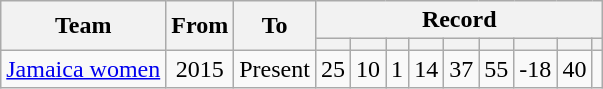<table class="wikitable" style="text-align:center">
<tr>
<th rowspan="2">Team</th>
<th rowspan="2">From</th>
<th rowspan="2">To</th>
<th colspan="9">Record</th>
</tr>
<tr>
<th></th>
<th></th>
<th></th>
<th></th>
<th></th>
<th></th>
<th></th>
<th></th>
<th></th>
</tr>
<tr>
<td><a href='#'>Jamaica women</a></td>
<td>2015</td>
<td>Present</td>
<td>25</td>
<td>10</td>
<td>1</td>
<td>14</td>
<td>37</td>
<td>55</td>
<td>-18</td>
<td>40</td>
<td></td>
</tr>
</table>
